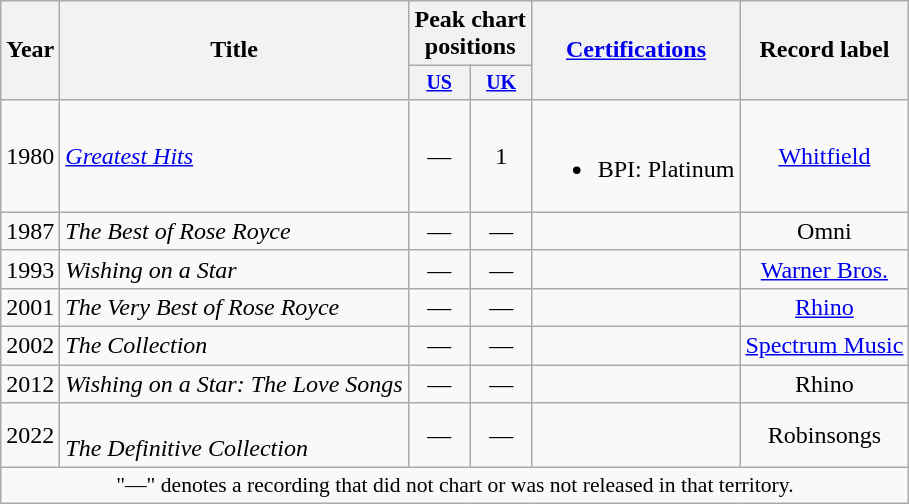<table class="wikitable" style="text-align:center;">
<tr>
<th rowspan="2">Year</th>
<th rowspan="2">Title</th>
<th colspan="2">Peak chart positions</th>
<th rowspan="2"><a href='#'>Certifications</a></th>
<th rowspan="2">Record label</th>
</tr>
<tr style="font-size:smaller;">
<th width="35"><a href='#'>US</a><br></th>
<th width="35"><a href='#'>UK</a><br></th>
</tr>
<tr>
<td>1980</td>
<td style="text-align:left;"><em><a href='#'>Greatest Hits</a></em></td>
<td>—</td>
<td>1</td>
<td><br><ul><li>BPI: Platinum</li></ul></td>
<td><a href='#'>Whitfield</a></td>
</tr>
<tr>
<td>1987</td>
<td style="text-align:left;"><em>The Best of Rose Royce</em></td>
<td>—</td>
<td>—</td>
<td></td>
<td>Omni</td>
</tr>
<tr>
<td>1993</td>
<td style="text-align:left;"><em>Wishing on a Star</em></td>
<td>—</td>
<td>—</td>
<td></td>
<td><a href='#'>Warner Bros.</a></td>
</tr>
<tr>
<td>2001</td>
<td style="text-align:left;"><em>The Very Best of Rose Royce</em></td>
<td>—</td>
<td>—</td>
<td></td>
<td><a href='#'>Rhino</a></td>
</tr>
<tr>
<td>2002</td>
<td style="text-align:left;"><em>The Collection</em></td>
<td>—</td>
<td>—</td>
<td></td>
<td><a href='#'>Spectrum Music</a></td>
</tr>
<tr>
<td>2012</td>
<td style="text-align:left;"><em>Wishing on a Star: The Love Songs</em></td>
<td>—</td>
<td>—</td>
<td></td>
<td>Rhino</td>
</tr>
<tr>
<td>2022</td>
<td style="text-align:left;"><br><em>The Definitive Collection</em></td>
<td>—</td>
<td>—</td>
<td></td>
<td>Robinsongs</td>
</tr>
<tr>
<td colspan="15" style="font-size:90%">"—" denotes a recording that did not chart or was not released in that territory.</td>
</tr>
</table>
